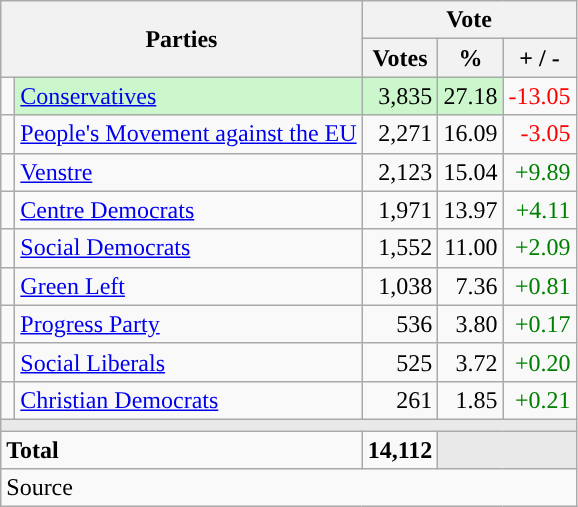<table class="wikitable" style="text-align:right;">
<tr>
<th style="text-align:centre;" rowspan="2" colspan="2" width="225">Parties</th>
<th colspan="3">Vote</th>
</tr>
<tr>
<th width="15">Votes</th>
<th width="15">%</th>
<th width="15">+ / -</th>
</tr>
<tr>
<td width="2" style="color:inherit;background:"></td>
<td bgcolor=#ccf7cc   align="left"><a href='#'>Conservatives</a></td>
<td bgcolor=#ccf7cc>3,835</td>
<td bgcolor=#ccf7cc>27.18</td>
<td style=color:red;>-13.05</td>
</tr>
<tr>
<td width="2" style="color:inherit;background:"></td>
<td align="left"><a href='#'>People's Movement against the EU</a></td>
<td>2,271</td>
<td>16.09</td>
<td style=color:red;>-3.05</td>
</tr>
<tr>
<td width="2" style="color:inherit;background:"></td>
<td align="left"><a href='#'>Venstre</a></td>
<td>2,123</td>
<td>15.04</td>
<td style=color:green;>+9.89</td>
</tr>
<tr>
<td width="2" style="color:inherit;background:"></td>
<td align="left"><a href='#'>Centre Democrats</a></td>
<td>1,971</td>
<td>13.97</td>
<td style=color:green;>+4.11</td>
</tr>
<tr>
<td width="2" style="color:inherit;background:"></td>
<td align="left"><a href='#'>Social Democrats</a></td>
<td>1,552</td>
<td>11.00</td>
<td style=color:green;>+2.09</td>
</tr>
<tr>
<td width="2" style="color:inherit;background:"></td>
<td align="left"><a href='#'>Green Left</a></td>
<td>1,038</td>
<td>7.36</td>
<td style=color:green;>+0.81</td>
</tr>
<tr>
<td width="2" style="color:inherit;background:"></td>
<td align="left"><a href='#'>Progress Party</a></td>
<td>536</td>
<td>3.80</td>
<td style=color:green;>+0.17</td>
</tr>
<tr>
<td width="2" style="color:inherit;background:"></td>
<td align="left"><a href='#'>Social Liberals</a></td>
<td>525</td>
<td>3.72</td>
<td style=color:green;>+0.20</td>
</tr>
<tr>
<td width="2" style="color:inherit;background:"></td>
<td align="left"><a href='#'>Christian Democrats</a></td>
<td>261</td>
<td>1.85</td>
<td style=color:green;>+0.21</td>
</tr>
<tr>
<td colspan="7" bgcolor="#E9E9E9"></td>
</tr>
<tr>
<td align="left" colspan="2"><strong>Total</strong></td>
<td><strong>14,112</strong></td>
<td bgcolor="#E9E9E9" colspan="2"></td>
</tr>
<tr>
<td align="left" colspan="6">Source</td>
</tr>
</table>
